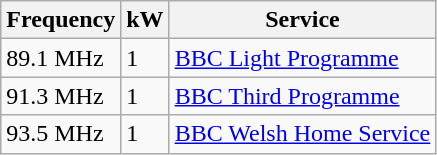<table class="wikitable sortable">
<tr>
<th>Frequency</th>
<th>kW</th>
<th>Service</th>
</tr>
<tr>
<td>89.1 MHz</td>
<td>1</td>
<td><a href='#'>BBC Light Programme</a></td>
</tr>
<tr>
<td>91.3 MHz</td>
<td>1</td>
<td><a href='#'>BBC Third Programme</a></td>
</tr>
<tr>
<td>93.5 MHz</td>
<td>1</td>
<td><a href='#'>BBC Welsh Home Service</a></td>
</tr>
</table>
